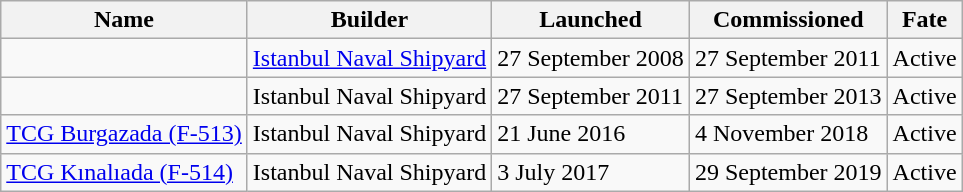<table class="wikitable">
<tr>
<th>Name</th>
<th>Builder</th>
<th>Launched</th>
<th>Commissioned</th>
<th>Fate</th>
</tr>
<tr>
<td></td>
<td> <a href='#'>Istanbul Naval Shipyard</a></td>
<td>27 September 2008</td>
<td>27 September 2011</td>
<td>Active</td>
</tr>
<tr>
<td></td>
<td> Istanbul Naval Shipyard</td>
<td>27 September 2011</td>
<td>27 September 2013</td>
<td>Active</td>
</tr>
<tr>
<td><a href='#'>TCG Burgazada (F-513)</a></td>
<td> Istanbul Naval Shipyard</td>
<td>21 June 2016</td>
<td>4 November 2018</td>
<td>Active</td>
</tr>
<tr>
<td><a href='#'>TCG Kınalıada (F-514)</a></td>
<td> Istanbul Naval Shipyard</td>
<td>3 July 2017</td>
<td>29 September 2019</td>
<td>Active</td>
</tr>
</table>
